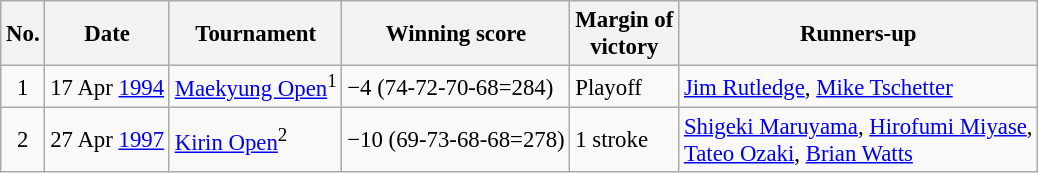<table class="wikitable" style="font-size:95%;">
<tr>
<th>No.</th>
<th>Date</th>
<th>Tournament</th>
<th>Winning score</th>
<th>Margin of<br>victory</th>
<th>Runners-up</th>
</tr>
<tr>
<td align=center>1</td>
<td align=right>17 Apr <a href='#'>1994</a></td>
<td><a href='#'>Maekyung Open</a><sup>1</sup></td>
<td>−4 (74-72-70-68=284)</td>
<td>Playoff</td>
<td> <a href='#'>Jim Rutledge</a>,  <a href='#'>Mike Tschetter</a></td>
</tr>
<tr>
<td align=center>2</td>
<td align=right>27 Apr <a href='#'>1997</a></td>
<td><a href='#'>Kirin Open</a><sup>2</sup></td>
<td>−10 (69-73-68-68=278)</td>
<td>1 stroke</td>
<td> <a href='#'>Shigeki Maruyama</a>,  <a href='#'>Hirofumi Miyase</a>,<br> <a href='#'>Tateo Ozaki</a>,  <a href='#'>Brian Watts</a></td>
</tr>
</table>
